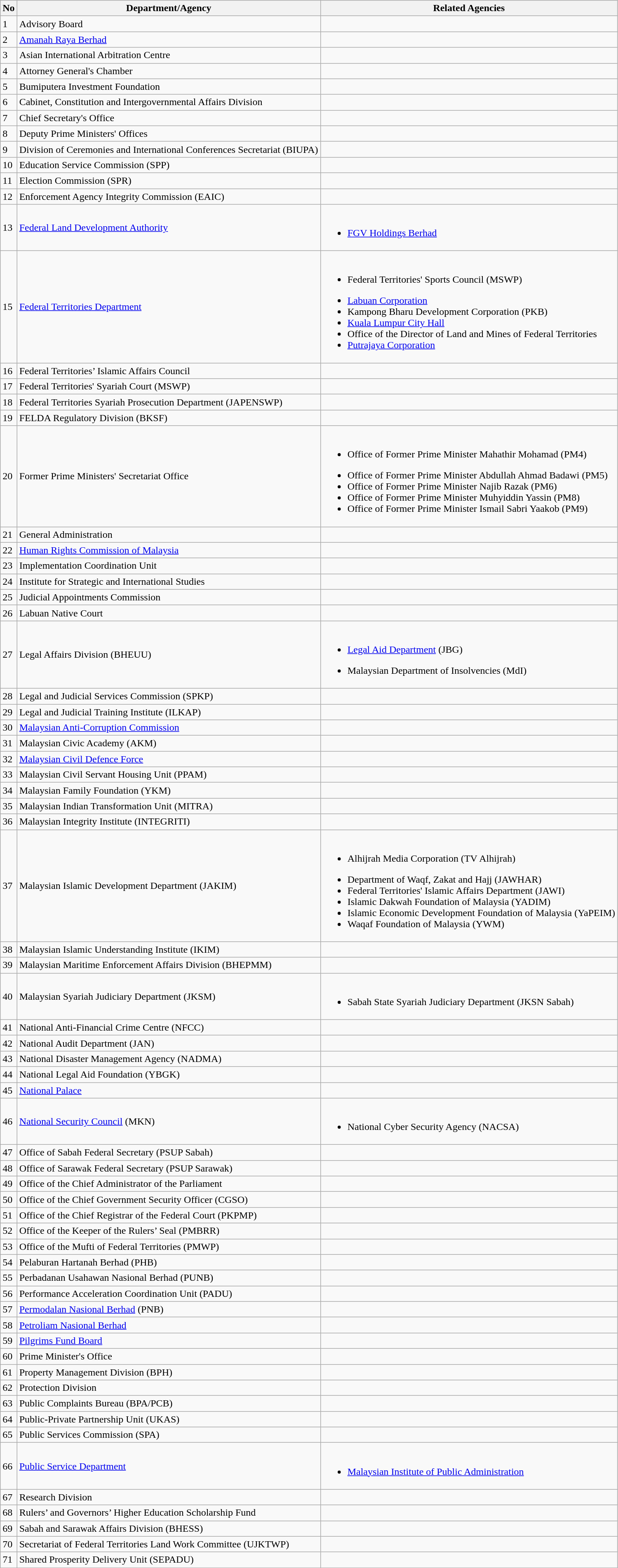<table class="wikitable">
<tr>
<th>No</th>
<th>Department/Agency</th>
<th>Related Agencies</th>
</tr>
<tr>
<td>1</td>
<td>Advisory Board</td>
<td></td>
</tr>
<tr>
<td>2</td>
<td><a href='#'>Amanah Raya Berhad</a></td>
<td></td>
</tr>
<tr>
<td>3</td>
<td>Asian International Arbitration Centre</td>
<td></td>
</tr>
<tr>
<td>4</td>
<td>Attorney General's Chamber</td>
<td></td>
</tr>
<tr>
<td>5</td>
<td>Bumiputera Investment Foundation</td>
<td></td>
</tr>
<tr>
<td>6</td>
<td>Cabinet, Constitution and Intergovernmental Affairs Division</td>
<td></td>
</tr>
<tr>
<td>7</td>
<td>Chief Secretary's Office</td>
<td></td>
</tr>
<tr>
<td>8</td>
<td>Deputy Prime Ministers' Offices</td>
<td></td>
</tr>
<tr>
<td>9</td>
<td>Division of Ceremonies and International Conferences Secretariat (BIUPA)</td>
<td></td>
</tr>
<tr>
<td>10</td>
<td>Education Service Commission (SPP)</td>
<td></td>
</tr>
<tr>
<td>11</td>
<td>Election Commission (SPR)</td>
<td></td>
</tr>
<tr>
<td>12</td>
<td>Enforcement Agency Integrity Commission (EAIC)</td>
<td></td>
</tr>
<tr>
<td>13</td>
<td><a href='#'>Federal Land Development Authority</a></td>
<td><br><ul><li><a href='#'>FGV Holdings Berhad</a></li></ul></td>
</tr>
<tr>
<td>15</td>
<td><a href='#'>Federal Territories Department</a></td>
<td><br><ul><li>Federal Territories' Sports Council (MSWP)</li></ul><ul><li><a href='#'>Labuan Corporation</a></li><li>Kampong Bharu Development Corporation (PKB)</li><li><a href='#'>Kuala Lumpur City Hall</a></li><li>Office of the Director of Land and Mines of Federal Territories</li><li><a href='#'>Putrajaya Corporation</a></li></ul></td>
</tr>
<tr>
<td>16</td>
<td>Federal Territories’ Islamic Affairs Council</td>
<td></td>
</tr>
<tr>
<td>17</td>
<td>Federal Territories' Syariah Court (MSWP)</td>
<td></td>
</tr>
<tr>
<td>18</td>
<td>Federal Territories Syariah Prosecution Department (JAPENSWP)</td>
<td></td>
</tr>
<tr>
<td>19</td>
<td>FELDA Regulatory Division (BKSF)</td>
<td></td>
</tr>
<tr>
<td>20</td>
<td>Former Prime Ministers' Secretariat Office</td>
<td><br><ul><li>Office of Former Prime Minister Mahathir Mohamad (PM4)</li></ul><ul><li>Office of Former Prime Minister Abdullah Ahmad Badawi (PM5)</li><li>Office of Former Prime Minister Najib Razak (PM6)</li><li>Office of Former Prime Minister Muhyiddin Yassin (PM8)</li><li>Office of Former Prime Minister Ismail Sabri Yaakob (PM9)</li></ul></td>
</tr>
<tr>
<td>21</td>
<td>General Administration</td>
<td></td>
</tr>
<tr>
<td>22</td>
<td><a href='#'>Human Rights Commission of Malaysia</a></td>
<td></td>
</tr>
<tr>
<td>23</td>
<td>Implementation Coordination Unit</td>
<td></td>
</tr>
<tr>
<td>24</td>
<td>Institute for Strategic and International Studies</td>
<td></td>
</tr>
<tr>
<td>25</td>
<td>Judicial Appointments Commission</td>
<td></td>
</tr>
<tr>
<td>26</td>
<td>Labuan Native Court</td>
<td></td>
</tr>
<tr>
<td>27</td>
<td>Legal Affairs Division (BHEUU)</td>
<td><br><ul><li><a href='#'>Legal Aid Department</a> (JBG)</li></ul><ul><li>Malaysian Department of Insolvencies (MdI)</li></ul></td>
</tr>
<tr>
<td>28</td>
<td>Legal and Judicial Services Commission (SPKP)</td>
<td></td>
</tr>
<tr>
<td>29</td>
<td>Legal and Judicial Training Institute (ILKAP)</td>
<td></td>
</tr>
<tr>
<td>30</td>
<td><a href='#'>Malaysian Anti-Corruption Commission</a></td>
<td></td>
</tr>
<tr>
<td>31</td>
<td>Malaysian Civic Academy (AKM)</td>
<td></td>
</tr>
<tr>
<td>32</td>
<td><a href='#'>Malaysian Civil Defence Force</a></td>
<td></td>
</tr>
<tr>
<td>33</td>
<td>Malaysian Civil Servant Housing Unit (PPAM)</td>
<td></td>
</tr>
<tr>
<td>34</td>
<td>Malaysian Family Foundation (YKM)</td>
<td></td>
</tr>
<tr>
<td>35</td>
<td>Malaysian Indian Transformation Unit (MITRA)</td>
<td></td>
</tr>
<tr>
<td>36</td>
<td>Malaysian Integrity Institute (INTEGRITI)</td>
<td></td>
</tr>
<tr>
<td>37</td>
<td>Malaysian Islamic Development Department (JAKIM)</td>
<td><br><ul><li>Alhijrah Media Corporation (TV Alhijrah)</li></ul><ul><li>Department of Waqf, Zakat and Hajj (JAWHAR)</li><li>Federal Territories' Islamic Affairs Department (JAWI)</li><li>Islamic Dakwah Foundation of Malaysia (YADIM)</li><li>Islamic Economic Development Foundation of Malaysia (YaPEIM)</li><li>Waqaf Foundation of Malaysia (YWM)</li></ul></td>
</tr>
<tr>
<td>38</td>
<td>Malaysian Islamic Understanding Institute (IKIM)</td>
<td></td>
</tr>
<tr>
<td>39</td>
<td>Malaysian Maritime Enforcement Affairs Division (BHEPMM)</td>
<td></td>
</tr>
<tr>
<td>40</td>
<td>Malaysian Syariah Judiciary Department (JKSM)</td>
<td><br><ul><li>Sabah State Syariah Judiciary Department (JKSN Sabah)</li></ul></td>
</tr>
<tr>
<td>41</td>
<td>National Anti-Financial Crime Centre (NFCC)</td>
<td></td>
</tr>
<tr>
<td>42</td>
<td>National Audit Department (JAN)</td>
<td></td>
</tr>
<tr>
<td>43</td>
<td>National Disaster Management Agency (NADMA)</td>
<td></td>
</tr>
<tr>
<td>44</td>
<td>National Legal Aid Foundation (YBGK)</td>
<td></td>
</tr>
<tr>
<td>45</td>
<td><a href='#'>National Palace</a></td>
<td></td>
</tr>
<tr>
<td>46</td>
<td><a href='#'>National Security Council</a> (MKN)</td>
<td><br><ul><li>National Cyber Security Agency (NACSA)</li></ul></td>
</tr>
<tr>
<td>47</td>
<td>Office of Sabah Federal Secretary (PSUP Sabah)</td>
<td></td>
</tr>
<tr>
<td>48</td>
<td>Office of Sarawak Federal Secretary (PSUP Sarawak)</td>
<td></td>
</tr>
<tr>
<td>49</td>
<td>Office of the Chief Administrator of the Parliament</td>
<td></td>
</tr>
<tr>
<td>50</td>
<td>Office of the Chief Government Security Officer (CGSO)</td>
<td></td>
</tr>
<tr>
<td>51</td>
<td>Office of the Chief Registrar of the Federal Court (PKPMP)</td>
<td></td>
</tr>
<tr>
<td>52</td>
<td>Office of the Keeper of the Rulers’ Seal (PMBRR)</td>
<td></td>
</tr>
<tr>
<td>53</td>
<td>Office of the Mufti of Federal Territories (PMWP)</td>
<td></td>
</tr>
<tr>
<td>54</td>
<td>Pelaburan Hartanah Berhad (PHB)</td>
<td></td>
</tr>
<tr>
<td>55</td>
<td>Perbadanan Usahawan Nasional Berhad (PUNB)</td>
<td></td>
</tr>
<tr>
<td>56</td>
<td>Performance Acceleration Coordination Unit (PADU)</td>
<td></td>
</tr>
<tr>
<td>57</td>
<td><a href='#'>Permodalan Nasional Berhad</a> (PNB)</td>
<td></td>
</tr>
<tr>
<td>58</td>
<td><a href='#'>Petroliam Nasional Berhad</a></td>
<td></td>
</tr>
<tr>
<td>59</td>
<td><a href='#'>Pilgrims Fund Board</a></td>
<td></td>
</tr>
<tr>
<td>60</td>
<td>Prime Minister's Office</td>
<td></td>
</tr>
<tr>
<td>61</td>
<td>Property Management Division (BPH)</td>
<td></td>
</tr>
<tr>
<td>62</td>
<td>Protection Division</td>
<td></td>
</tr>
<tr>
<td>63</td>
<td>Public Complaints Bureau (BPA/PCB)</td>
<td></td>
</tr>
<tr>
<td>64</td>
<td>Public-Private Partnership Unit (UKAS)</td>
<td></td>
</tr>
<tr>
<td>65</td>
<td>Public Services Commission (SPA)</td>
<td></td>
</tr>
<tr>
<td>66</td>
<td><a href='#'>Public Service Department</a></td>
<td><br><ul><li><a href='#'>Malaysian Institute of Public Administration</a></li></ul></td>
</tr>
<tr>
<td>67</td>
<td>Research Division</td>
<td></td>
</tr>
<tr>
<td>68</td>
<td>Rulers’ and Governors’ Higher Education Scholarship Fund</td>
<td></td>
</tr>
<tr>
<td>69</td>
<td>Sabah and Sarawak Affairs Division (BHESS)</td>
<td></td>
</tr>
<tr>
<td>70</td>
<td>Secretariat of Federal Territories Land Work Committee (UJKTWP)</td>
<td></td>
</tr>
<tr>
<td>71</td>
<td>Shared Prosperity Delivery Unit (SEPADU)</td>
</tr>
</table>
